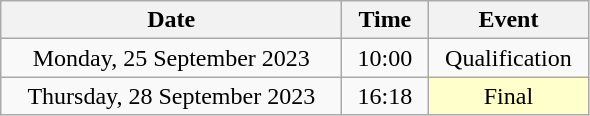<table class = "wikitable" style="text-align:center;">
<tr>
<th width=220>Date</th>
<th width=50>Time</th>
<th width=100>Event</th>
</tr>
<tr>
<td>Monday, 25 September 2023</td>
<td>10:00</td>
<td>Qualification</td>
</tr>
<tr>
<td>Thursday, 28 September 2023</td>
<td>16:18</td>
<td bgcolor=ffffcc>Final</td>
</tr>
</table>
